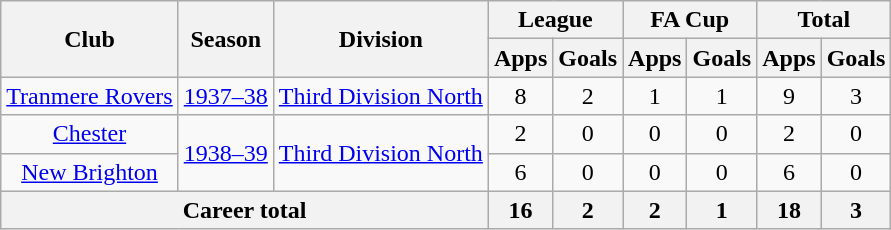<table class="wikitable" style="text-align:center;">
<tr>
<th rowspan="2">Club</th>
<th rowspan="2">Season</th>
<th rowspan="2">Division</th>
<th colspan="2">League</th>
<th colspan="2">FA Cup</th>
<th colspan="2">Total</th>
</tr>
<tr>
<th>Apps</th>
<th>Goals</th>
<th>Apps</th>
<th>Goals</th>
<th>Apps</th>
<th>Goals</th>
</tr>
<tr>
<td><a href='#'>Tranmere Rovers</a></td>
<td><a href='#'>1937–38</a></td>
<td><a href='#'>Third Division North</a></td>
<td>8</td>
<td>2</td>
<td>1</td>
<td>1</td>
<td>9</td>
<td>3</td>
</tr>
<tr>
<td><a href='#'>Chester</a></td>
<td rowspan="2"><a href='#'>1938–39</a></td>
<td rowspan="2"><a href='#'>Third Division North</a></td>
<td>2</td>
<td>0</td>
<td>0</td>
<td>0</td>
<td>2</td>
<td>0</td>
</tr>
<tr>
<td><a href='#'>New Brighton</a></td>
<td>6</td>
<td>0</td>
<td>0</td>
<td>0</td>
<td>6</td>
<td>0</td>
</tr>
<tr>
<th colspan="3">Career total</th>
<th>16</th>
<th>2</th>
<th>2</th>
<th>1</th>
<th>18</th>
<th>3</th>
</tr>
</table>
